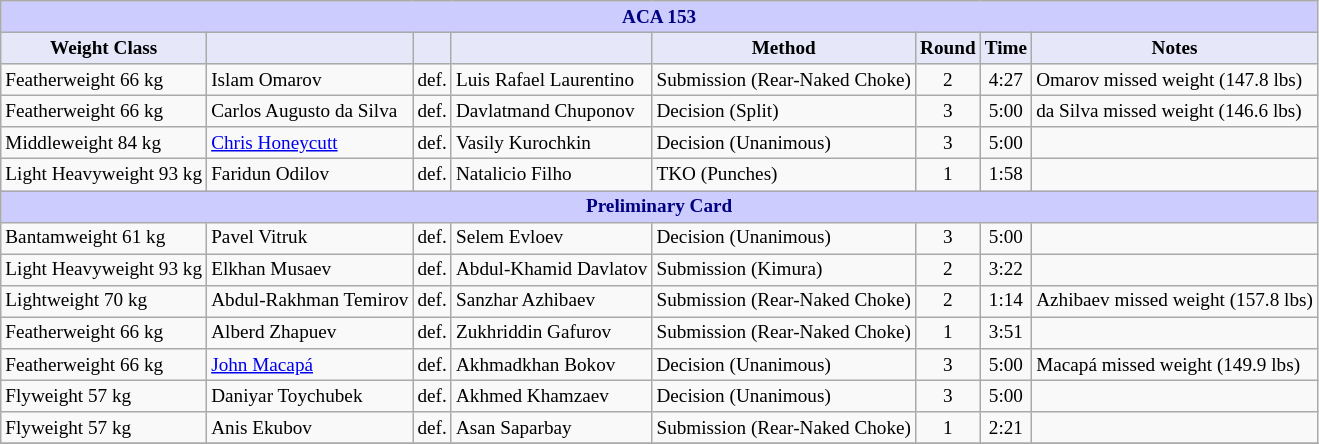<table class="wikitable" style="font-size: 80%;">
<tr>
<th colspan="8" style="background-color: #ccf; color: #000080; text-align: center;"><strong>ACA 153</strong></th>
</tr>
<tr>
<th colspan="1" style="background-color: #E6E8FA; color: #000000; text-align: center;">Weight Class</th>
<th colspan="1" style="background-color: #E6E8FA; color: #000000; text-align: center;"></th>
<th colspan="1" style="background-color: #E6E8FA; color: #000000; text-align: center;"></th>
<th colspan="1" style="background-color: #E6E8FA; color: #000000; text-align: center;"></th>
<th colspan="1" style="background-color: #E6E8FA; color: #000000; text-align: center;">Method</th>
<th colspan="1" style="background-color: #E6E8FA; color: #000000; text-align: center;">Round</th>
<th colspan="1" style="background-color: #E6E8FA; color: #000000; text-align: center;">Time</th>
<th colspan="1" style="background-color: #E6E8FA; color: #000000; text-align: center;">Notes</th>
</tr>
<tr>
<td>Featherweight 66 kg</td>
<td> Islam Omarov</td>
<td>def.</td>
<td> Luis Rafael Laurentino</td>
<td>Submission (Rear-Naked Choke)</td>
<td align=center>2</td>
<td align=center>4:27</td>
<td>Omarov missed weight (147.8 lbs)</td>
</tr>
<tr>
<td>Featherweight 66 kg</td>
<td> Carlos Augusto da Silva</td>
<td>def.</td>
<td> Davlatmand Chuponov</td>
<td>Decision (Split)</td>
<td align=center>3</td>
<td align=center>5:00</td>
<td>da Silva missed weight (146.6 lbs)</td>
</tr>
<tr>
<td>Middleweight 84 kg</td>
<td> <a href='#'>Chris Honeycutt</a></td>
<td>def.</td>
<td> Vasily Kurochkin</td>
<td>Decision (Unanimous)</td>
<td align=center>3</td>
<td align=center>5:00</td>
<td></td>
</tr>
<tr>
<td>Light Heavyweight 93 kg</td>
<td> Faridun Odilov</td>
<td>def.</td>
<td> Natalicio Filho</td>
<td>TKO (Punches)</td>
<td align=center>1</td>
<td align=center>1:58</td>
<td></td>
</tr>
<tr>
<th colspan="8" style="background-color: #ccf; color: #000080; text-align: center;"><strong>Preliminary Card</strong></th>
</tr>
<tr>
<td>Bantamweight 61 kg</td>
<td> Pavel Vitruk</td>
<td>def.</td>
<td> Selem Evloev</td>
<td>Decision (Unanimous)</td>
<td align=center>3</td>
<td align=center>5:00</td>
<td></td>
</tr>
<tr>
<td>Light Heavyweight 93 kg</td>
<td> Elkhan Musaev</td>
<td>def.</td>
<td> Abdul-Khamid Davlatov</td>
<td>Submission (Kimura)</td>
<td align=center>2</td>
<td align=center>3:22</td>
<td></td>
</tr>
<tr>
<td>Lightweight 70 kg</td>
<td> Abdul-Rakhman Temirov</td>
<td>def.</td>
<td> Sanzhar Azhibaev</td>
<td>Submission (Rear-Naked Choke)</td>
<td align=center>2</td>
<td align=center>1:14</td>
<td>Azhibaev missed weight (157.8 lbs)</td>
</tr>
<tr>
<td>Featherweight 66 kg</td>
<td> Alberd Zhapuev</td>
<td>def.</td>
<td> Zukhriddin Gafurov</td>
<td>Submission (Rear-Naked Choke)</td>
<td align=center>1</td>
<td align=center>3:51</td>
<td></td>
</tr>
<tr>
<td>Featherweight 66 kg</td>
<td> <a href='#'>John Macapá</a></td>
<td>def.</td>
<td> Akhmadkhan Bokov</td>
<td>Decision (Unanimous)</td>
<td align=center>3</td>
<td align=center>5:00</td>
<td>Macapá missed weight (149.9 lbs)</td>
</tr>
<tr>
<td>Flyweight 57 kg</td>
<td> Daniyar Toychubek</td>
<td>def.</td>
<td> Akhmed Khamzaev</td>
<td>Decision (Unanimous)</td>
<td align=center>3</td>
<td align=center>5:00</td>
<td></td>
</tr>
<tr>
<td>Flyweight 57 kg</td>
<td> Anis Ekubov</td>
<td>def.</td>
<td> Asan Saparbay</td>
<td>Submission (Rear-Naked Choke)</td>
<td align=center>1</td>
<td align=center>2:21</td>
<td></td>
</tr>
<tr>
</tr>
</table>
